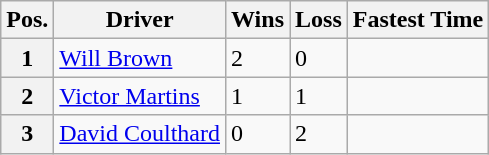<table class="wikitable">
<tr>
<th>Pos.</th>
<th>Driver</th>
<th>Wins</th>
<th>Loss</th>
<th>Fastest Time</th>
</tr>
<tr>
<th>1</th>
<td> <a href='#'>Will Brown</a></td>
<td>2</td>
<td>0</td>
<td></td>
</tr>
<tr>
<th>2</th>
<td> <a href='#'>Victor Martins</a></td>
<td>1</td>
<td>1</td>
<td></td>
</tr>
<tr>
<th>3</th>
<td> <a href='#'>David Coulthard</a></td>
<td>0</td>
<td>2</td>
<td></td>
</tr>
</table>
